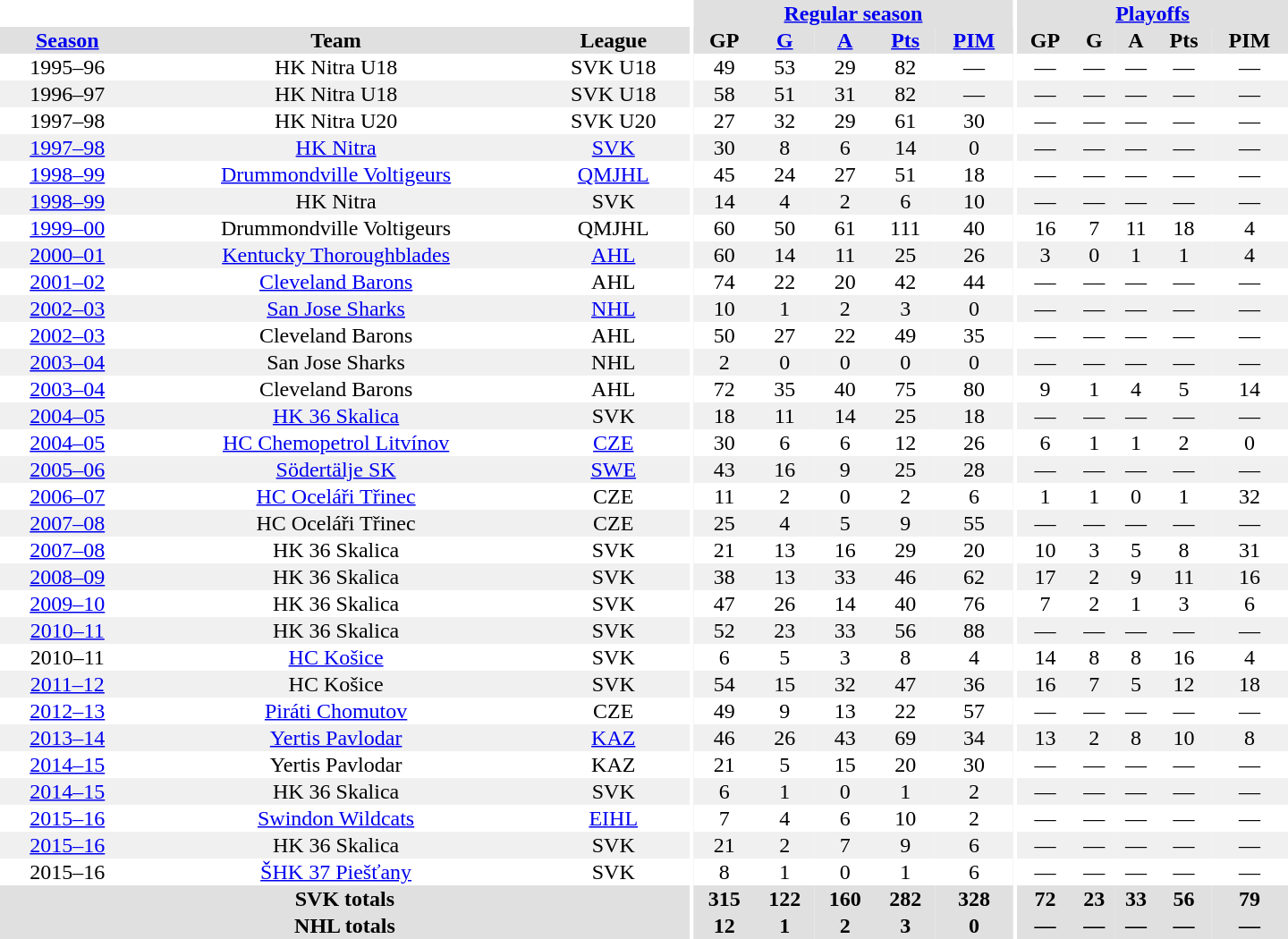<table border="0" cellpadding="1" cellspacing="0" style="text-align:center; width:60em">
<tr bgcolor="#e0e0e0">
<th colspan="3" bgcolor="#ffffff"></th>
<th rowspan="100" bgcolor="#ffffff"></th>
<th colspan="5"><a href='#'>Regular season</a></th>
<th rowspan="100" bgcolor="#ffffff"></th>
<th colspan="5"><a href='#'>Playoffs</a></th>
</tr>
<tr bgcolor="#e0e0e0">
<th><a href='#'>Season</a></th>
<th>Team</th>
<th>League</th>
<th>GP</th>
<th><a href='#'>G</a></th>
<th><a href='#'>A</a></th>
<th><a href='#'>Pts</a></th>
<th><a href='#'>PIM</a></th>
<th>GP</th>
<th>G</th>
<th>A</th>
<th>Pts</th>
<th>PIM</th>
</tr>
<tr>
<td>1995–96</td>
<td>HK Nitra U18</td>
<td>SVK U18</td>
<td>49</td>
<td>53</td>
<td>29</td>
<td>82</td>
<td>—</td>
<td>—</td>
<td>—</td>
<td>—</td>
<td>—</td>
<td>—</td>
</tr>
<tr bgcolor="#f0f0f0">
<td>1996–97</td>
<td>HK Nitra U18</td>
<td>SVK U18</td>
<td>58</td>
<td>51</td>
<td>31</td>
<td>82</td>
<td>—</td>
<td>—</td>
<td>—</td>
<td>—</td>
<td>—</td>
<td>—</td>
</tr>
<tr>
<td>1997–98</td>
<td>HK Nitra U20</td>
<td>SVK U20</td>
<td>27</td>
<td>32</td>
<td>29</td>
<td>61</td>
<td>30</td>
<td>—</td>
<td>—</td>
<td>—</td>
<td>—</td>
<td>—</td>
</tr>
<tr bgcolor="#f0f0f0">
<td><a href='#'>1997–98</a></td>
<td><a href='#'>HK Nitra</a></td>
<td><a href='#'>SVK</a></td>
<td>30</td>
<td>8</td>
<td>6</td>
<td>14</td>
<td>0</td>
<td>—</td>
<td>—</td>
<td>—</td>
<td>—</td>
<td>—</td>
</tr>
<tr>
<td><a href='#'>1998–99</a></td>
<td><a href='#'>Drummondville Voltigeurs</a></td>
<td><a href='#'>QMJHL</a></td>
<td>45</td>
<td>24</td>
<td>27</td>
<td>51</td>
<td>18</td>
<td>—</td>
<td>—</td>
<td>—</td>
<td>—</td>
<td>—</td>
</tr>
<tr bgcolor="#f0f0f0">
<td><a href='#'>1998–99</a></td>
<td>HK Nitra</td>
<td>SVK</td>
<td>14</td>
<td>4</td>
<td>2</td>
<td>6</td>
<td>10</td>
<td>—</td>
<td>—</td>
<td>—</td>
<td>—</td>
<td>—</td>
</tr>
<tr>
<td><a href='#'>1999–00</a></td>
<td>Drummondville Voltigeurs</td>
<td>QMJHL</td>
<td>60</td>
<td>50</td>
<td>61</td>
<td>111</td>
<td>40</td>
<td>16</td>
<td>7</td>
<td>11</td>
<td>18</td>
<td>4</td>
</tr>
<tr bgcolor="#f0f0f0">
<td><a href='#'>2000–01</a></td>
<td><a href='#'>Kentucky Thoroughblades</a></td>
<td><a href='#'>AHL</a></td>
<td>60</td>
<td>14</td>
<td>11</td>
<td>25</td>
<td>26</td>
<td>3</td>
<td>0</td>
<td>1</td>
<td>1</td>
<td>4</td>
</tr>
<tr>
<td><a href='#'>2001–02</a></td>
<td><a href='#'>Cleveland Barons</a></td>
<td>AHL</td>
<td>74</td>
<td>22</td>
<td>20</td>
<td>42</td>
<td>44</td>
<td>—</td>
<td>—</td>
<td>—</td>
<td>—</td>
<td>—</td>
</tr>
<tr bgcolor="#f0f0f0">
<td><a href='#'>2002–03</a></td>
<td><a href='#'>San Jose Sharks</a></td>
<td><a href='#'>NHL</a></td>
<td>10</td>
<td>1</td>
<td>2</td>
<td>3</td>
<td>0</td>
<td>—</td>
<td>—</td>
<td>—</td>
<td>—</td>
<td>—</td>
</tr>
<tr>
<td><a href='#'>2002–03</a></td>
<td>Cleveland Barons</td>
<td>AHL</td>
<td>50</td>
<td>27</td>
<td>22</td>
<td>49</td>
<td>35</td>
<td>—</td>
<td>—</td>
<td>—</td>
<td>—</td>
<td>—</td>
</tr>
<tr bgcolor="#f0f0f0">
<td><a href='#'>2003–04</a></td>
<td>San Jose Sharks</td>
<td>NHL</td>
<td>2</td>
<td>0</td>
<td>0</td>
<td>0</td>
<td>0</td>
<td>—</td>
<td>—</td>
<td>—</td>
<td>—</td>
<td>—</td>
</tr>
<tr>
<td><a href='#'>2003–04</a></td>
<td>Cleveland Barons</td>
<td>AHL</td>
<td>72</td>
<td>35</td>
<td>40</td>
<td>75</td>
<td>80</td>
<td>9</td>
<td>1</td>
<td>4</td>
<td>5</td>
<td>14</td>
</tr>
<tr bgcolor="#f0f0f0">
<td><a href='#'>2004–05</a></td>
<td><a href='#'>HK 36 Skalica</a></td>
<td>SVK</td>
<td>18</td>
<td>11</td>
<td>14</td>
<td>25</td>
<td>18</td>
<td>—</td>
<td>—</td>
<td>—</td>
<td>—</td>
<td>—</td>
</tr>
<tr>
<td><a href='#'>2004–05</a></td>
<td><a href='#'>HC Chemopetrol Litvínov</a></td>
<td><a href='#'>CZE</a></td>
<td>30</td>
<td>6</td>
<td>6</td>
<td>12</td>
<td>26</td>
<td>6</td>
<td>1</td>
<td>1</td>
<td>2</td>
<td>0</td>
</tr>
<tr bgcolor="#f0f0f0">
<td><a href='#'>2005–06</a></td>
<td><a href='#'>Södertälje SK</a></td>
<td><a href='#'>SWE</a></td>
<td>43</td>
<td>16</td>
<td>9</td>
<td>25</td>
<td>28</td>
<td>—</td>
<td>—</td>
<td>—</td>
<td>—</td>
<td>—</td>
</tr>
<tr>
<td><a href='#'>2006–07</a></td>
<td><a href='#'>HC Oceláři Třinec</a></td>
<td>CZE</td>
<td>11</td>
<td>2</td>
<td>0</td>
<td>2</td>
<td>6</td>
<td>1</td>
<td>1</td>
<td>0</td>
<td>1</td>
<td>32</td>
</tr>
<tr bgcolor="#f0f0f0">
<td><a href='#'>2007–08</a></td>
<td>HC Oceláři Třinec</td>
<td>CZE</td>
<td>25</td>
<td>4</td>
<td>5</td>
<td>9</td>
<td>55</td>
<td>—</td>
<td>—</td>
<td>—</td>
<td>—</td>
<td>—</td>
</tr>
<tr>
<td><a href='#'>2007–08</a></td>
<td>HK 36 Skalica</td>
<td>SVK</td>
<td>21</td>
<td>13</td>
<td>16</td>
<td>29</td>
<td>20</td>
<td>10</td>
<td>3</td>
<td>5</td>
<td>8</td>
<td>31</td>
</tr>
<tr bgcolor="#f0f0f0">
<td><a href='#'>2008–09</a></td>
<td>HK 36 Skalica</td>
<td>SVK</td>
<td>38</td>
<td>13</td>
<td>33</td>
<td>46</td>
<td>62</td>
<td>17</td>
<td>2</td>
<td>9</td>
<td>11</td>
<td>16</td>
</tr>
<tr>
<td><a href='#'>2009–10</a></td>
<td>HK 36 Skalica</td>
<td>SVK</td>
<td>47</td>
<td>26</td>
<td>14</td>
<td>40</td>
<td>76</td>
<td>7</td>
<td>2</td>
<td>1</td>
<td>3</td>
<td>6</td>
</tr>
<tr bgcolor="#f0f0f0">
<td><a href='#'>2010–11</a></td>
<td>HK 36 Skalica</td>
<td>SVK</td>
<td>52</td>
<td>23</td>
<td>33</td>
<td>56</td>
<td>88</td>
<td>—</td>
<td>—</td>
<td>—</td>
<td>—</td>
<td>—</td>
</tr>
<tr>
<td>2010–11</td>
<td><a href='#'>HC Košice</a></td>
<td>SVK</td>
<td>6</td>
<td>5</td>
<td>3</td>
<td>8</td>
<td>4</td>
<td>14</td>
<td>8</td>
<td>8</td>
<td>16</td>
<td>4</td>
</tr>
<tr bgcolor="#f0f0f0">
<td><a href='#'>2011–12</a></td>
<td>HC Košice</td>
<td>SVK</td>
<td>54</td>
<td>15</td>
<td>32</td>
<td>47</td>
<td>36</td>
<td>16</td>
<td>7</td>
<td>5</td>
<td>12</td>
<td>18</td>
</tr>
<tr>
<td><a href='#'>2012–13</a></td>
<td><a href='#'>Piráti Chomutov</a></td>
<td>CZE</td>
<td>49</td>
<td>9</td>
<td>13</td>
<td>22</td>
<td>57</td>
<td>—</td>
<td>—</td>
<td>—</td>
<td>—</td>
<td>—</td>
</tr>
<tr bgcolor="#f0f0f0">
<td><a href='#'>2013–14</a></td>
<td><a href='#'>Yertis Pavlodar</a></td>
<td><a href='#'>KAZ</a></td>
<td>46</td>
<td>26</td>
<td>43</td>
<td>69</td>
<td>34</td>
<td>13</td>
<td>2</td>
<td>8</td>
<td>10</td>
<td>8</td>
</tr>
<tr>
<td><a href='#'>2014–15</a></td>
<td>Yertis Pavlodar</td>
<td>KAZ</td>
<td>21</td>
<td>5</td>
<td>15</td>
<td>20</td>
<td>30</td>
<td>—</td>
<td>—</td>
<td>—</td>
<td>—</td>
<td>—</td>
</tr>
<tr bgcolor="#f0f0f0">
<td><a href='#'>2014–15</a></td>
<td>HK 36 Skalica</td>
<td>SVK</td>
<td>6</td>
<td>1</td>
<td>0</td>
<td>1</td>
<td>2</td>
<td>—</td>
<td>—</td>
<td>—</td>
<td>—</td>
<td>—</td>
</tr>
<tr>
<td><a href='#'>2015–16</a></td>
<td><a href='#'>Swindon Wildcats</a></td>
<td><a href='#'>EIHL</a></td>
<td>7</td>
<td>4</td>
<td>6</td>
<td>10</td>
<td>2</td>
<td>—</td>
<td>—</td>
<td>—</td>
<td>—</td>
<td>—</td>
</tr>
<tr bgcolor="#f0f0f0">
<td><a href='#'>2015–16</a></td>
<td>HK 36 Skalica</td>
<td>SVK</td>
<td>21</td>
<td>2</td>
<td>7</td>
<td>9</td>
<td>6</td>
<td>—</td>
<td>—</td>
<td>—</td>
<td>—</td>
<td>—</td>
</tr>
<tr>
<td>2015–16</td>
<td><a href='#'>ŠHK 37 Piešťany</a></td>
<td>SVK</td>
<td>8</td>
<td>1</td>
<td>0</td>
<td>1</td>
<td>6</td>
<td>—</td>
<td>—</td>
<td>—</td>
<td>—</td>
<td>—</td>
</tr>
<tr bgcolor="#e0e0e0">
<th colspan="3">SVK totals</th>
<th>315</th>
<th>122</th>
<th>160</th>
<th>282</th>
<th>328</th>
<th>72</th>
<th>23</th>
<th>33</th>
<th>56</th>
<th>79</th>
</tr>
<tr bgcolor="#e0e0e0">
<th colspan="3">NHL totals</th>
<th>12</th>
<th>1</th>
<th>2</th>
<th>3</th>
<th>0</th>
<th>—</th>
<th>—</th>
<th>—</th>
<th>—</th>
<th>—</th>
</tr>
</table>
